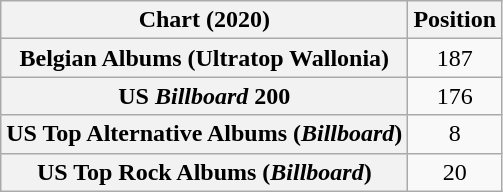<table class="wikitable plainrowheaders sortable" style="text-align:center">
<tr>
<th scope="col">Chart (2020)</th>
<th scope="col">Position</th>
</tr>
<tr>
<th scope="row">Belgian Albums (Ultratop Wallonia)</th>
<td>187</td>
</tr>
<tr>
<th scope="row">US <em>Billboard</em> 200</th>
<td>176</td>
</tr>
<tr>
<th scope="row">US Top Alternative Albums (<em>Billboard</em>)</th>
<td>8</td>
</tr>
<tr>
<th scope="row">US Top Rock Albums (<em>Billboard</em>)</th>
<td>20</td>
</tr>
</table>
